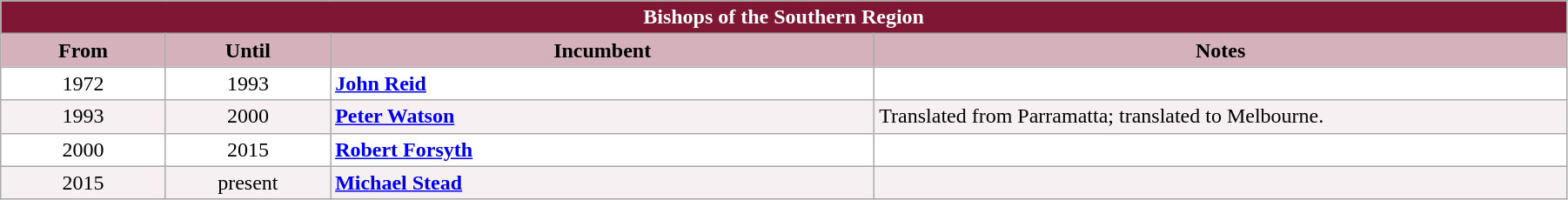<table class="wikitable" style="width: 95%;">
<tr>
<th colspan="4" style="background-color: #7F1734; color: white;">Bishops of the Southern Region</th>
</tr>
<tr>
<th style="background-color: #D4B1BB; width: 10%;">From</th>
<th style="background-color: #D4B1BB; width: 10%;">Until</th>
<th style="background-color: #D4B1BB; width: 33%;">Incumbent</th>
<th style="background-color: #D4B1BB; width: 42%;">Notes</th>
</tr>
<tr valign="top" style="background-color: white;">
<td style="text-align: center;">1972</td>
<td style="text-align: center;">1993</td>
<td><strong><a href='#'>John Reid</a></strong></td>
<td></td>
</tr>
<tr valign="top" style="background-color: #F7F0F2;">
<td style="text-align: center;">1993</td>
<td style="text-align: center;">2000</td>
<td><strong><a href='#'>Peter Watson</a></strong></td>
<td>Translated from Parramatta; translated to Melbourne.</td>
</tr>
<tr valign="top" style="background-color: white;">
<td style="text-align: center;">2000</td>
<td style="text-align: center;">2015</td>
<td><strong><a href='#'>Robert Forsyth</a></strong></td>
<td></td>
</tr>
<tr valign="top" style="background-color: #F7F0F2;">
<td style="text-align: center;">2015</td>
<td style="text-align: center;">present</td>
<td><strong><a href='#'>Michael Stead</a></strong></td>
<td></td>
</tr>
</table>
